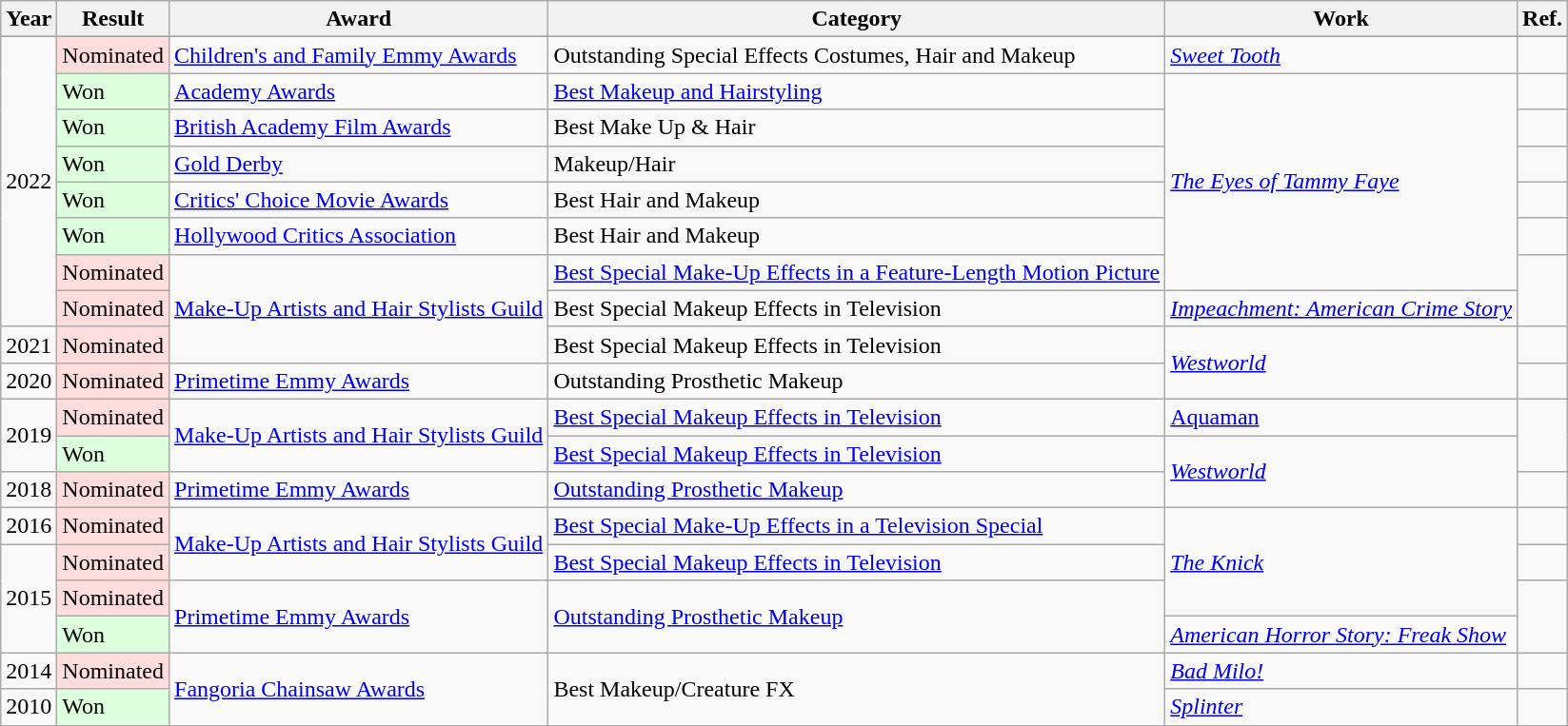<table class="wikitable">
<tr>
<th>Year</th>
<th>Result</th>
<th>Award</th>
<th>Category</th>
<th>Work</th>
<th>Ref.</th>
</tr>
<tr>
</tr>
<tr>
<td rowspan="8">2022</td>
<td style="background: #ffdddd">Nominated</td>
<td><a href='#'>Children's and Family Emmy Awards</a></td>
<td>Outstanding Special Effects Costumes, Hair and Makeup</td>
<td><em><a href='#'>Sweet Tooth</a></em></td>
<td></td>
</tr>
<tr>
<td style="background: #ddffdd">Won</td>
<td><a href='#'>Academy Awards</a></td>
<td><a href='#'>Best Makeup and Hairstyling</a></td>
<td rowspan="6"><em><a href='#'>The Eyes of Tammy Faye</a></em></td>
<td></td>
</tr>
<tr>
<td style="background: #ddffdd">Won</td>
<td><a href='#'>British Academy Film Awards</a></td>
<td>Best Make Up & Hair</td>
<td></td>
</tr>
<tr>
<td style="background: #ddffdd">Won</td>
<td><a href='#'>Gold Derby</a></td>
<td>Makeup/Hair</td>
<td></td>
</tr>
<tr>
<td style="background: #ddffdd">Won</td>
<td><a href='#'>Critics' Choice Movie Awards</a></td>
<td>Best Hair and Makeup</td>
<td></td>
</tr>
<tr>
<td style="background: #ddffdd">Won</td>
<td><a href='#'>Hollywood Critics Association</a></td>
<td>Best Hair and Makeup</td>
<td></td>
</tr>
<tr>
<td style="background: #ffdddd">Nominated</td>
<td rowspan="3"><a href='#'>Make-Up Artists and Hair Stylists Guild</a></td>
<td><a href='#'>Best Special Make-Up Effects in a Feature-Length Motion Picture</a></td>
<td rowspan="2"></td>
</tr>
<tr>
<td style="background: #ffdddd">Nominated</td>
<td>Best Special Makeup Effects in Television</td>
<td><em><a href='#'>Impeachment: American Crime Story</a></em></td>
</tr>
<tr>
<td rowspan="1">2021</td>
<td style="background: #ffdddd">Nominated</td>
<td>Best Special Makeup Effects in Television</td>
<td rowspan="2"><em><a href='#'>Westworld</a></em></td>
<td></td>
</tr>
<tr>
<td rowspan="1">2020</td>
<td style="background: #ffdddd">Nominated</td>
<td><a href='#'>Primetime Emmy Awards</a></td>
<td>Outstanding Prosthetic Makeup</td>
<td></td>
</tr>
<tr>
<td rowspan="2">2019</td>
<td style="background: #ffdddd">Nominated</td>
<td rowspan="2"><a href='#'>Make-Up Artists and Hair Stylists Guild</a></td>
<td><a href='#'>Best Special Makeup Effects in Television</a></td>
<td><a href='#'>Aquaman</a></td>
<td rowspan="2"></td>
</tr>
<tr>
<td style="background: #ddffdd">Won</td>
<td><a href='#'>Best Special Makeup Effects in Television</a></td>
<td rowspan="2"><em><a href='#'>Westworld</a></em></td>
</tr>
<tr>
<td rowspan="1">2018</td>
<td style="background: #ffdddd">Nominated</td>
<td><a href='#'>Primetime Emmy Awards</a></td>
<td><a href='#'>Outstanding Prosthetic Makeup</a></td>
<td></td>
</tr>
<tr>
<td rowspan="1">2016</td>
<td style="background: #ffdddd">Nominated</td>
<td rowspan="2"><a href='#'>Make-Up Artists and Hair Stylists Guild</a></td>
<td><a href='#'>Best Special Make-Up Effects in a Television Special</a></td>
<td rowspan="3"><em><a href='#'>The Knick</a></em></td>
<td></td>
</tr>
<tr>
<td rowspan="3">2015</td>
<td style="background: #ffdddd">Nominated</td>
<td><a href='#'>Best Special Makeup Effects in Television</a></td>
<td></td>
</tr>
<tr>
<td style="background: #ffdddd">Nominated</td>
<td rowspan="2"><a href='#'>Primetime Emmy Awards</a></td>
<td rowspan="2"><a href='#'>Outstanding Prosthetic Makeup</a></td>
<td rowspan="2"></td>
</tr>
<tr>
<td style="background: #ddffdd">Won</td>
<td><em><a href='#'>American Horror Story: Freak Show</a></em></td>
</tr>
<tr>
<td>2014</td>
<td style="background: #ffdddd">Nominated</td>
<td rowspan="2"><a href='#'>Fangoria Chainsaw Awards</a></td>
<td rowspan="2">Best Makeup/Creature FX</td>
<td><em><a href='#'>Bad Milo!</a></em></td>
<td></td>
</tr>
<tr>
<td>2010</td>
<td style="background: #ddffdd">Won</td>
<td><em><a href='#'>Splinter</a></em></td>
<td></td>
</tr>
<tr>
</tr>
</table>
